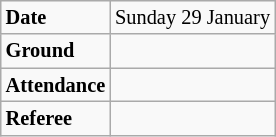<table class="wikitable" style="font-size:85%;">
<tr>
<td><strong>Date</strong></td>
<td>Sunday 29 January</td>
</tr>
<tr>
<td><strong>Ground</strong></td>
<td></td>
</tr>
<tr>
<td><strong>Attendance</strong></td>
<td></td>
</tr>
<tr>
<td><strong>Referee</strong></td>
<td></td>
</tr>
</table>
